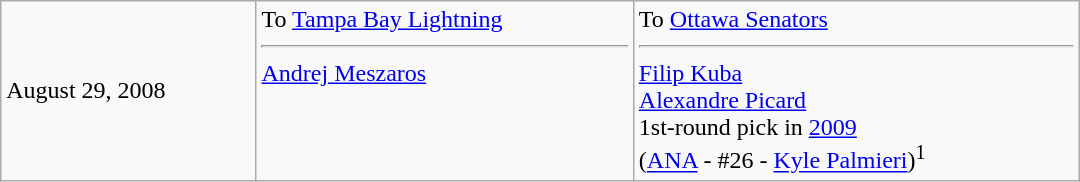<table cellspacing=0 class="wikitable" style="border:1px solid #999999; width:720px;">
<tr>
<td>August 29, 2008</td>
<td valign="top">To <a href='#'>Tampa Bay Lightning</a><hr><a href='#'>Andrej Meszaros</a></td>
<td valign="top">To <a href='#'>Ottawa Senators</a><hr><a href='#'>Filip Kuba</a><br><a href='#'>Alexandre Picard</a><br>1st-round pick in <a href='#'>2009</a><br>(<a href='#'>ANA</a> - #26 - <a href='#'>Kyle Palmieri</a>)<sup>1</sup></td>
</tr>
</table>
